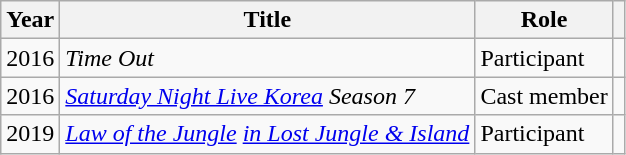<table class="wikitable sortable plainrowheaders">
<tr>
<th scope="col">Year</th>
<th scope="col">Title</th>
<th scope="col">Role</th>
<th scope="col" class="unsortable"></th>
</tr>
<tr>
<td>2016</td>
<td><em>Time Out</em></td>
<td>Participant</td>
<td></td>
</tr>
<tr>
<td>2016</td>
<td><em><a href='#'>Saturday Night Live Korea</a> Season 7</em></td>
<td>Cast member</td>
<td></td>
</tr>
<tr>
<td>2019</td>
<td><em><a href='#'>Law of the Jungle</a> <a href='#'>in Lost Jungle & Island</a></em></td>
<td>Participant</td>
<td></td>
</tr>
</table>
